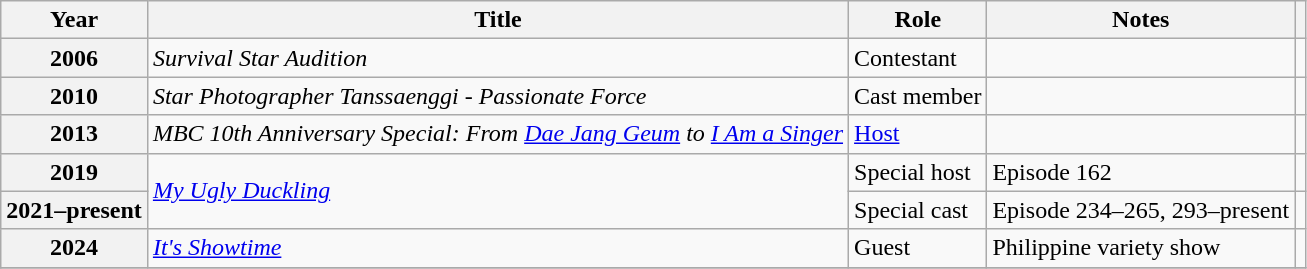<table class="wikitable plainrowheaders sortable">
<tr>
<th scope="col">Year</th>
<th scope="col">Title</th>
<th scope="col">Role</th>
<th scope="col">Notes</th>
<th scope="col" class="unsortable"></th>
</tr>
<tr>
<th scope="row">2006</th>
<td><em>Survival Star Audition</em></td>
<td>Contestant</td>
<td></td>
<td></td>
</tr>
<tr>
<th scope="row">2010</th>
<td><em>Star Photographer Tanssaenggi - Passionate Force</em></td>
<td>Cast member</td>
<td></td>
<td></td>
</tr>
<tr>
<th scope="row">2013</th>
<td><em>MBC 10th Anniversary Special:  From <a href='#'>Dae Jang Geum</a> to <a href='#'>I Am a Singer</a></em></td>
<td><a href='#'>Host</a></td>
<td></td>
<td style="text-align:center"></td>
</tr>
<tr>
<th scope="row">2019</th>
<td rowspan="2"><em><a href='#'>My Ugly Duckling</a></em></td>
<td>Special host</td>
<td>Episode 162</td>
<td style="text-align:center"></td>
</tr>
<tr>
<th scope="row">2021–present</th>
<td>Special cast</td>
<td>Episode 234–265, 293–present</td>
<td style="text-align:center"></td>
</tr>
<tr>
<th scope="row">2024</th>
<td><em><a href='#'>It's Showtime</a></em></td>
<td>Guest</td>
<td>Philippine variety show</td>
<td></td>
</tr>
<tr>
</tr>
</table>
